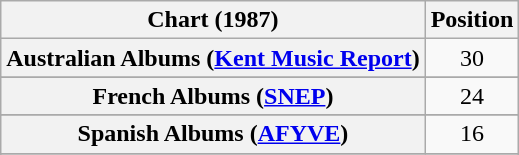<table class="wikitable sortable plainrowheaders" style="text-align:center;">
<tr>
<th>Chart (1987)</th>
<th>Position</th>
</tr>
<tr>
<th scope="row">Australian Albums (<a href='#'>Kent Music Report</a>)</th>
<td>30</td>
</tr>
<tr>
</tr>
<tr>
</tr>
<tr>
<th scope="row">French Albums (<a href='#'>SNEP</a>)</th>
<td align="center">24</td>
</tr>
<tr>
</tr>
<tr>
<th scope="row">Spanish Albums (<a href='#'>AFYVE</a>)</th>
<td>16</td>
</tr>
<tr>
</tr>
<tr>
</tr>
<tr>
</tr>
<tr>
</tr>
</table>
